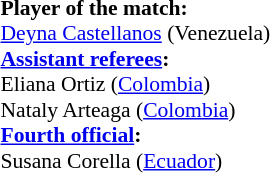<table width=100% style="font-size:90%">
<tr>
<td><br><strong>Player of the match:</strong>
<br><a href='#'>Deyna Castellanos</a> (Venezuela)<br><strong><a href='#'>Assistant referees</a>:</strong>
<br>Eliana Ortiz (<a href='#'>Colombia</a>)
<br>Nataly Arteaga (<a href='#'>Colombia</a>)
<br><strong><a href='#'>Fourth official</a>:</strong>
<br>Susana Corella (<a href='#'>Ecuador</a>)</td>
</tr>
</table>
